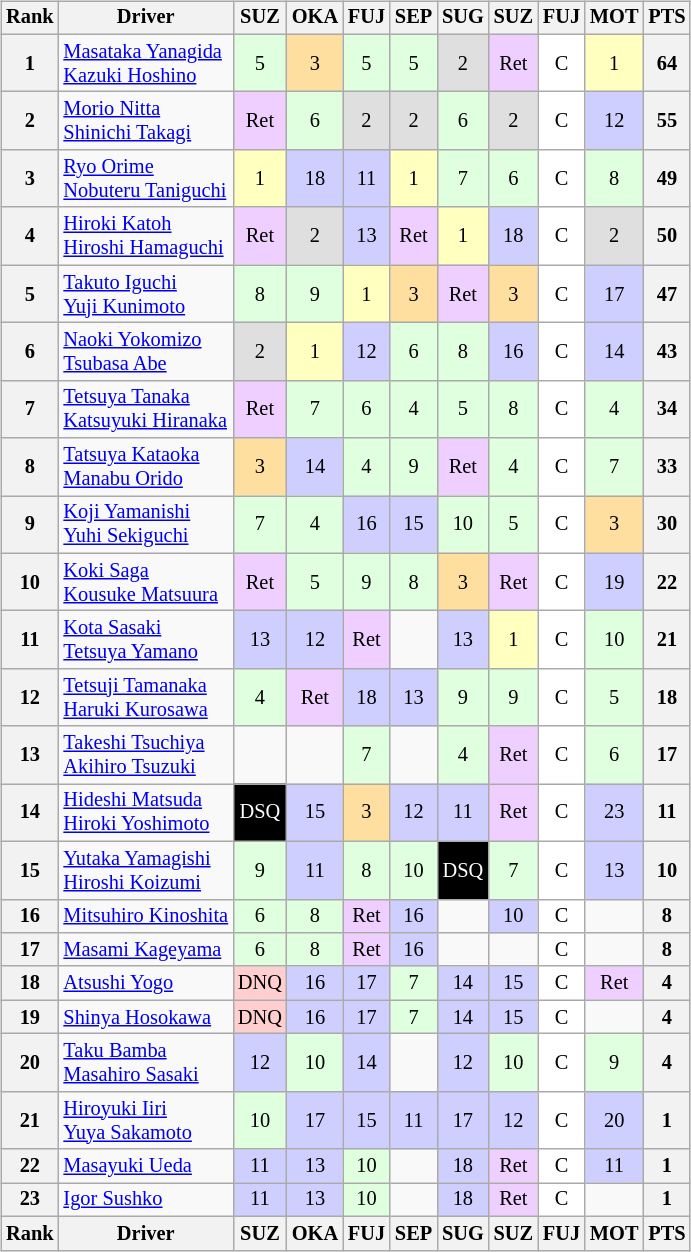<table>
<tr>
<td><br><table class="wikitable" style="font-size:85%; text-align:center">
<tr>
<th>Rank</th>
<th>Driver</th>
<th>SUZ<br></th>
<th>OKA<br></th>
<th>FUJ<br></th>
<th>SEP<br></th>
<th>SUG<br></th>
<th>SUZ<br></th>
<th>FUJ<br></th>
<th>MOT<br></th>
<th>PTS</th>
</tr>
<tr>
<th>1</th>
<td align="left"> <a href='#'>Masataka Yanagida</a><br> <a href='#'>Kazuki Hoshino</a></td>
<td style="background:#DFFFDF;">5</td>
<td style="background:#FFDF9F;">3</td>
<td style="background:#DFFFDF;">5</td>
<td style="background:#DFFFDF;">5</td>
<td style="background:#DFDFDF;">2</td>
<td style="background:#EFCFFF;">Ret</td>
<td style="background:#FFFFFF;">C</td>
<td style="background:#FFFFBF;">1</td>
<th>64</th>
</tr>
<tr>
<th>2</th>
<td align="left"> <a href='#'>Morio Nitta</a><br> <a href='#'>Shinichi Takagi</a></td>
<td style="background:#EFCFFF;">Ret</td>
<td style="background:#DFFFDF;">6</td>
<td style="background:#DFDFDF;">2</td>
<td style="background:#DFDFDF;">2</td>
<td style="background:#DFFFDF;">6</td>
<td style="background:#DFDFDF;">2</td>
<td style="background:#FFFFFF;">C</td>
<td style="background:#CFCFFF;">12</td>
<th>55</th>
</tr>
<tr>
<th>3</th>
<td align="left"> <a href='#'>Ryo Orime</a><br> <a href='#'>Nobuteru Taniguchi</a></td>
<td style="background:#FFFFBF;">1</td>
<td style="background:#CFCFFF;">18</td>
<td style="background:#CFCFFF;">11</td>
<td style="background:#FFFFBF;">1</td>
<td style="background:#DFFFDF;">7</td>
<td style="background:#DFFFDF;">6</td>
<td style="background:#FFFFFF;">C</td>
<td style="background:#DFFFDF;">8</td>
<th>49</th>
</tr>
<tr>
<th>4</th>
<td align="left"> <a href='#'>Hiroki Katoh</a><br> <a href='#'>Hiroshi Hamaguchi</a></td>
<td style="background:#EFCFFF;">Ret</td>
<td style="background:#DFDFDF;">2</td>
<td style="background:#CFCFFF;">13</td>
<td style="background:#EFCFFF;">Ret</td>
<td style="background:#FFFFBF;">1</td>
<td style="background:#CFCFFF;">18</td>
<td style="background:#FFFFFF;">C</td>
<td style="background:#DFDFDF;">2</td>
<th>50</th>
</tr>
<tr>
<th>5</th>
<td align="left"> <a href='#'>Takuto Iguchi</a><br> <a href='#'>Yuji Kunimoto</a></td>
<td style="background:#DFFFDF;">8</td>
<td style="background:#DFFFDF;">9</td>
<td style="background:#FFFFBF;">1</td>
<td style="background:#FFDF9F;">3</td>
<td style="background:#EFCFFF;">Ret</td>
<td style="background:#FFDF9F;">3</td>
<td style="background:#FFFFFF;">C</td>
<td style="background:#CFCFFF;">17</td>
<th>47</th>
</tr>
<tr>
<th>6</th>
<td align="left"> <a href='#'>Naoki Yokomizo</a><br><a href='#'>Tsubasa Abe</a></td>
<td style="background:#DFDFDF;">2</td>
<td style="background:#FFFFBF;">1</td>
<td style="background:#CFCFFF;">12</td>
<td style="background:#DFFFDF;">6</td>
<td style="background:#DFFFDF;">8</td>
<td style="background:#CFCFFF;">16</td>
<td style="background:#FFFFFF;">C</td>
<td style="background:#CFCFFF;">14</td>
<th>43</th>
</tr>
<tr>
<th>7</th>
<td align="left"> <a href='#'>Tetsuya Tanaka</a><br> <a href='#'>Katsuyuki Hiranaka</a></td>
<td style="background:#EFCFFF;">Ret</td>
<td style="background:#DFFFDF;">7</td>
<td style="background:#DFFFDF;">6</td>
<td style="background:#DFFFDF;">4</td>
<td style="background:#DFFFDF;">5</td>
<td style="background:#DFFFDF;">8</td>
<td style="background:#FFFFFF;">C</td>
<td style="background:#DFFFDF;">4</td>
<th>34</th>
</tr>
<tr>
<th>8</th>
<td align="left"> <a href='#'>Tatsuya Kataoka</a><br> <a href='#'>Manabu Orido</a></td>
<td style="background:#FFDF9F;">3</td>
<td style="background:#CFCFFF;">14</td>
<td style="background:#DFFFDF;">4</td>
<td style="background:#DFFFDF;">9</td>
<td style="background:#EFCFFF;">Ret</td>
<td style="background:#DFFFDF;">4</td>
<td style="background:#FFFFFF;">C</td>
<td style="background:#DFFFDF;">7</td>
<th>33</th>
</tr>
<tr>
<th>9</th>
<td align="left"> <a href='#'>Koji Yamanishi</a><br> <a href='#'>Yuhi Sekiguchi</a></td>
<td style="background:#DFFFDF;">7</td>
<td style="background:#DFFFDF;">4</td>
<td style="background:#CFCFFF;">16</td>
<td style="background:#CFCFFF;">15</td>
<td style="background:#DFFFDF;">10</td>
<td style="background:#DFFFDF;">5</td>
<td style="background:#FFFFFF;">C</td>
<td style="background:#FFDF9F;">3</td>
<th>30</th>
</tr>
<tr>
<th>10</th>
<td align="left"> <a href='#'>Koki Saga</a><br> <a href='#'>Kousuke Matsuura</a></td>
<td style="background:#EFCFFF;">Ret</td>
<td style="background:#DFFFDF;">5</td>
<td style="background:#DFFFDF;">9</td>
<td style="background:#DFFFDF;">8</td>
<td style="background:#FFDF9F;">3</td>
<td style="background:#EFCFFF;">Ret</td>
<td style="background:#FFFFFF;">C</td>
<td style="background:#CFCFFF;">19</td>
<th>22</th>
</tr>
<tr>
<th>11</th>
<td align="left"> <a href='#'>Kota Sasaki</a><br> <a href='#'>Tetsuya Yamano</a></td>
<td style="background:#CFCFFF;">13</td>
<td style="background:#CFCFFF;">12</td>
<td style="background:#EFCFFF;">Ret</td>
<td></td>
<td style="background:#CFCFFF;">13</td>
<td style="background:#FFFFBF;">1</td>
<td style="background:#FFFFFF;">C</td>
<td style="background:#DFFFDF;">10</td>
<th>21</th>
</tr>
<tr>
<th>12</th>
<td align="left"> <a href='#'>Tetsuji Tamanaka</a><br> <a href='#'>Haruki Kurosawa</a></td>
<td style="background:#DFFFDF;">4</td>
<td style="background:#EFCFFF;">Ret</td>
<td style="background:#CFCFFF;">18</td>
<td style="background:#CFCFFF;">13</td>
<td style="background:#DFFFDF;">9</td>
<td style="background:#DFFFDF;">9</td>
<td style="background:#FFFFFF;">C</td>
<td style="background:#DFFFDF;">5</td>
<th>18</th>
</tr>
<tr>
<th>13</th>
<td align="left"> <a href='#'>Takeshi Tsuchiya</a><br> <a href='#'>Akihiro Tsuzuki</a></td>
<td></td>
<td></td>
<td style="background:#DFFFDF;">7</td>
<td></td>
<td style="background:#DFFFDF;">4</td>
<td style="background:#EFCFFF;">Ret</td>
<td style="background:#FFFFFF;">C</td>
<td style="background:#DFFFDF;">6</td>
<th>17</th>
</tr>
<tr>
<th>14</th>
<td align="left"> <a href='#'>Hideshi Matsuda</a><br> <a href='#'>Hiroki Yoshimoto</a></td>
<td style="background:#000000; color:white">DSQ</td>
<td style="background:#CFCFFF;">15</td>
<td style="background:#FFDF9F;">3</td>
<td style="background:#CFCFFF;">12</td>
<td style="background:#CFCFFF;">11</td>
<td style="background:#EFCFFF;">Ret</td>
<td style="background:#FFFFFF;">C</td>
<td style="background:#CFCFFF;">23</td>
<th>11</th>
</tr>
<tr>
<th>15</th>
<td align="left"> <a href='#'>Yutaka Yamagishi</a><br> <a href='#'>Hiroshi Koizumi</a></td>
<td style="background:#DFFFDF;">9</td>
<td style="background:#CFCFFF;">11</td>
<td style="background:#DFFFDF;">8</td>
<td style="background:#DFFFDF;">10</td>
<td style="background:#000000; color:white">DSQ</td>
<td style="background:#DFFFDF;">7</td>
<td style="background:#FFFFFF;">C</td>
<td style="background:#CFCFFF;">13</td>
<th>10</th>
</tr>
<tr>
<th>16</th>
<td align="left"> <a href='#'>Mitsuhiro Kinoshita</a></td>
<td style="background:#DFFFDF;">6</td>
<td style="background:#DFFFDF;">8</td>
<td style="background:#EFCFFF;">Ret</td>
<td style="background:#CFCFFF;">16</td>
<td></td>
<td style="background:#CFCFFF;">10</td>
<td style="background:#FFFFFF;">C</td>
<td></td>
<th>8</th>
</tr>
<tr>
<th>17</th>
<td align="left"> <a href='#'>Masami Kageyama</a></td>
<td style="background:#DFFFDF;">6</td>
<td style="background:#DFFFDF;">8</td>
<td style="background:#EFCFFF;">Ret</td>
<td style="background:#CFCFFF;">16</td>
<td></td>
<td></td>
<td style="background:#FFFFFF;">C</td>
<td></td>
<th>8</th>
</tr>
<tr>
<th>18</th>
<td align="left"> <a href='#'>Atsushi Yogo</a></td>
<td style="background:#FFCFCF;">DNQ</td>
<td style="background:#CFCFFF;">16</td>
<td style="background:#CFCFFF;">17</td>
<td style="background:#DFFFDF;">7</td>
<td style="background:#CFCFFF;">14</td>
<td style="background:#CFCFFF;">15</td>
<td style="background:#FFFFFF;">C</td>
<td style="background:#EFCFFF;">Ret</td>
<th>4</th>
</tr>
<tr>
<th>19</th>
<td align="left"> <a href='#'>Shinya Hosokawa</a></td>
<td style="background:#FFCFCF;">DNQ</td>
<td style="background:#CFCFFF;">16</td>
<td style="background:#CFCFFF;">17</td>
<td style="background:#DFFFDF;">7</td>
<td style="background:#CFCFFF;">14</td>
<td style="background:#CFCFFF;">15</td>
<td style="background:#FFFFFF;">C</td>
<td></td>
<th>4</th>
</tr>
<tr>
<th>20</th>
<td align="left"> <a href='#'>Taku Bamba</a><br> <a href='#'>Masahiro Sasaki</a></td>
<td style="background:#CFCFFF;">12</td>
<td style="background:#DFFFDF;">10</td>
<td style="background:#CFCFFF;">14</td>
<td></td>
<td style="background:#CFCFFF;">12</td>
<td style="background:#DFFFDF;">10</td>
<td style="background:#FFFFFF;">C</td>
<td style="background:#DFFFDF;">9</td>
<th>4</th>
</tr>
<tr>
<th>21</th>
<td align="left"> <a href='#'>Hiroyuki Iiri</a><br> <a href='#'>Yuya Sakamoto</a></td>
<td style="background:#DFFFDF;">10</td>
<td style="background:#CFCFFF;">17</td>
<td style="background:#CFCFFF;">15</td>
<td style="background:#CFCFFF;">11</td>
<td style="background:#CFCFFF;">17</td>
<td style="background:#CFCFFF;">12</td>
<td style="background:#FFFFFF;">C</td>
<td style="background:#CFCFFF;">20</td>
<th>1</th>
</tr>
<tr>
<th>22</th>
<td align="left"> <a href='#'>Masayuki Ueda</a></td>
<td style="background:#CFCFFF;">11</td>
<td style="background:#CFCFFF;">13</td>
<td style="background:#DFFFDF;">10</td>
<td></td>
<td style="background:#CFCFFF;">18</td>
<td style="background:#EFCFFF;">Ret</td>
<td style="background:#FFFFFF;">C</td>
<td style="background:#CFCFFF;">11</td>
<th>1</th>
</tr>
<tr>
<th>23</th>
<td align="left"> <a href='#'>Igor Sushko</a></td>
<td style="background:#CFCFFF;">11</td>
<td style="background:#CFCFFF;">13</td>
<td style="background:#DFFFDF;">10</td>
<td></td>
<td style="background:#CFCFFF;">18</td>
<td style="background:#EFCFFF;">Ret</td>
<td style="background:#FFFFFF;">C</td>
<td></td>
<th>1</th>
</tr>
<tr>
<th>Rank</th>
<th>Driver</th>
<th>SUZ<br></th>
<th>OKA<br></th>
<th>FUJ<br></th>
<th>SEP<br></th>
<th>SUG<br></th>
<th>SUZ<br></th>
<th>FUJ<br></th>
<th>MOT<br></th>
<th>PTS</th>
</tr>
</table>
</td>
<td valign="top"><br></td>
</tr>
</table>
